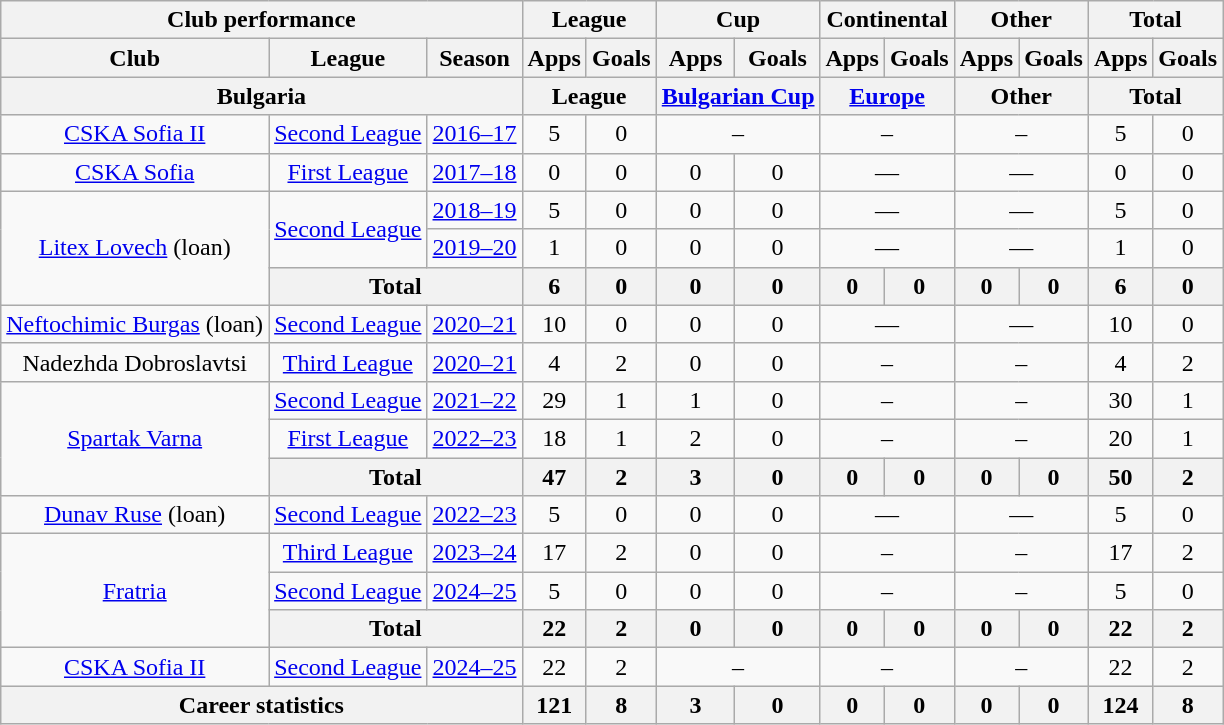<table class="wikitable" style="text-align: center">
<tr>
<th colspan="3">Club performance</th>
<th colspan="2">League</th>
<th colspan="2">Cup</th>
<th colspan="2">Continental</th>
<th colspan="2">Other</th>
<th colspan="3">Total</th>
</tr>
<tr>
<th>Club</th>
<th>League</th>
<th>Season</th>
<th>Apps</th>
<th>Goals</th>
<th>Apps</th>
<th>Goals</th>
<th>Apps</th>
<th>Goals</th>
<th>Apps</th>
<th>Goals</th>
<th>Apps</th>
<th>Goals</th>
</tr>
<tr>
<th colspan="3">Bulgaria</th>
<th colspan="2">League</th>
<th colspan="2"><a href='#'>Bulgarian Cup</a></th>
<th colspan="2"><a href='#'>Europe</a></th>
<th colspan="2">Other</th>
<th colspan="2">Total</th>
</tr>
<tr>
<td rowspan="1" valign="center"><a href='#'>CSKA Sofia II</a></td>
<td rowspan="1"><a href='#'>Second League</a></td>
<td><a href='#'>2016–17</a></td>
<td>5</td>
<td>0</td>
<td colspan="2">–</td>
<td colspan="2">–</td>
<td colspan="2">–</td>
<td>5</td>
<td>0</td>
</tr>
<tr>
<td rowspan="1" valign="center"><a href='#'>CSKA Sofia</a></td>
<td rowspan="1"><a href='#'>First League</a></td>
<td><a href='#'>2017–18</a></td>
<td>0</td>
<td>0</td>
<td>0</td>
<td>0</td>
<td colspan="2">—</td>
<td colspan="2">—</td>
<td>0</td>
<td>0</td>
</tr>
<tr>
<td rowspan="3" valign="center"><a href='#'>Litex Lovech</a> (loan)</td>
<td rowspan="2"><a href='#'>Second League</a></td>
<td><a href='#'>2018–19</a></td>
<td>5</td>
<td>0</td>
<td>0</td>
<td>0</td>
<td colspan="2">—</td>
<td colspan="2">—</td>
<td>5</td>
<td>0</td>
</tr>
<tr>
<td><a href='#'>2019–20</a></td>
<td>1</td>
<td>0</td>
<td>0</td>
<td>0</td>
<td colspan="2">—</td>
<td colspan="2">—</td>
<td>1</td>
<td>0</td>
</tr>
<tr>
<th colspan=2>Total</th>
<th>6</th>
<th>0</th>
<th>0</th>
<th>0</th>
<th>0</th>
<th>0</th>
<th>0</th>
<th>0</th>
<th>6</th>
<th>0</th>
</tr>
<tr>
<td rowspan="1" valign="center"><a href='#'>Neftochimic Burgas</a> (loan)</td>
<td rowspan="1"><a href='#'>Second League</a></td>
<td><a href='#'>2020–21</a></td>
<td>10</td>
<td>0</td>
<td>0</td>
<td>0</td>
<td colspan="2">—</td>
<td colspan="2">—</td>
<td>10</td>
<td>0</td>
</tr>
<tr>
<td rowspan="1" valign="center">Nadezhda Dobroslavtsi</td>
<td rowspan="1"><a href='#'>Third League</a></td>
<td><a href='#'>2020–21</a></td>
<td>4</td>
<td>2</td>
<td>0</td>
<td>0</td>
<td colspan="2">–</td>
<td colspan="2">–</td>
<td>4</td>
<td>2</td>
</tr>
<tr>
<td rowspan="3" valign="center"><a href='#'>Spartak Varna</a></td>
<td rowspan="1"><a href='#'>Second League</a></td>
<td><a href='#'>2021–22</a></td>
<td>29</td>
<td>1</td>
<td>1</td>
<td>0</td>
<td colspan="2">–</td>
<td colspan="2">–</td>
<td>30</td>
<td>1</td>
</tr>
<tr>
<td rowspan="1"><a href='#'>First League</a></td>
<td><a href='#'>2022–23</a></td>
<td>18</td>
<td>1</td>
<td>2</td>
<td>0</td>
<td colspan="2">–</td>
<td colspan="2">–</td>
<td>20</td>
<td>1</td>
</tr>
<tr>
<th colspan=2>Total</th>
<th>47</th>
<th>2</th>
<th>3</th>
<th>0</th>
<th>0</th>
<th>0</th>
<th>0</th>
<th>0</th>
<th>50</th>
<th>2</th>
</tr>
<tr>
<td rowspan="1" valign="center"><a href='#'>Dunav Ruse</a> (loan)</td>
<td rowspan="1"><a href='#'>Second League</a></td>
<td><a href='#'>2022–23</a></td>
<td>5</td>
<td>0</td>
<td>0</td>
<td>0</td>
<td colspan="2">—</td>
<td colspan="2">—</td>
<td>5</td>
<td>0</td>
</tr>
<tr>
<td rowspan="3" valign="center"><a href='#'>Fratria</a></td>
<td><a href='#'>Third League</a></td>
<td><a href='#'>2023–24</a></td>
<td>17</td>
<td>2</td>
<td>0</td>
<td>0</td>
<td colspan="2">–</td>
<td colspan="2">–</td>
<td>17</td>
<td>2</td>
</tr>
<tr>
<td><a href='#'>Second League</a></td>
<td><a href='#'>2024–25</a></td>
<td>5</td>
<td>0</td>
<td>0</td>
<td>0</td>
<td colspan="2">–</td>
<td colspan="2">–</td>
<td>5</td>
<td>0</td>
</tr>
<tr>
<th colspan=2>Total</th>
<th>22</th>
<th>2</th>
<th>0</th>
<th>0</th>
<th>0</th>
<th>0</th>
<th>0</th>
<th>0</th>
<th>22</th>
<th>2</th>
</tr>
<tr>
<td valign="center"><a href='#'>CSKA Sofia II</a></td>
<td><a href='#'>Second League</a></td>
<td><a href='#'>2024–25</a></td>
<td>22</td>
<td>2</td>
<td colspan="2">–</td>
<td colspan="2">–</td>
<td colspan="2">–</td>
<td>22</td>
<td>2</td>
</tr>
<tr>
<th colspan="3">Career statistics</th>
<th>121</th>
<th>8</th>
<th>3</th>
<th>0</th>
<th>0</th>
<th>0</th>
<th>0</th>
<th>0</th>
<th>124</th>
<th>8</th>
</tr>
</table>
